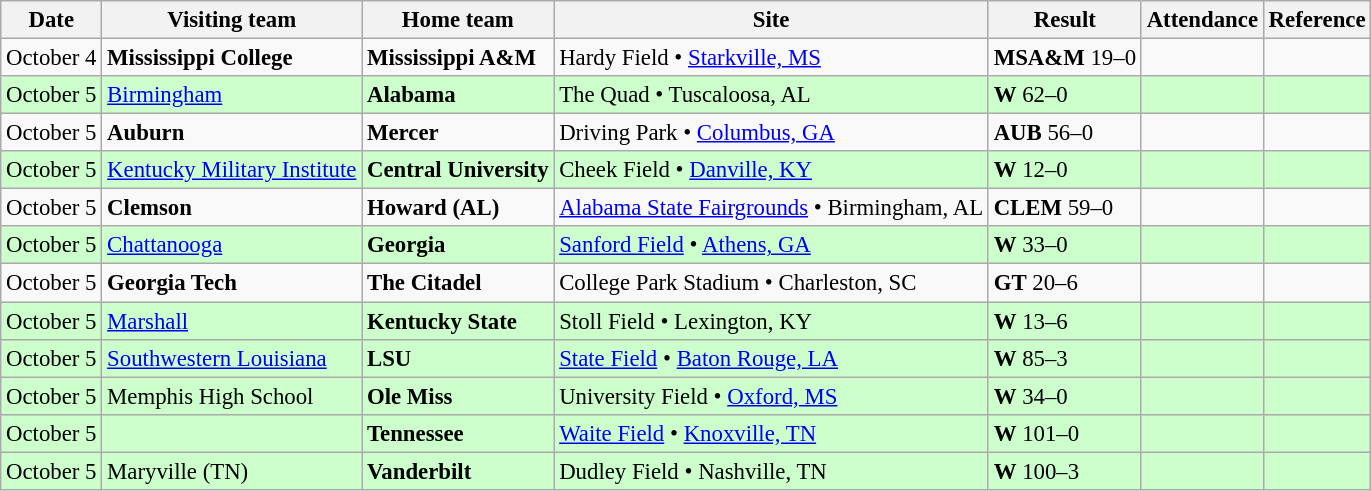<table class="wikitable" style="font-size:95%;">
<tr>
<th>Date</th>
<th>Visiting team</th>
<th>Home team</th>
<th>Site</th>
<th>Result</th>
<th>Attendance</th>
<th class="unsortable">Reference</th>
</tr>
<tr bgcolor=>
<td>October 4</td>
<td><strong>Mississippi College</strong></td>
<td><strong>Mississippi A&M</strong></td>
<td>Hardy Field • <a href='#'>Starkville, MS</a></td>
<td><strong>MSA&M</strong> 19–0</td>
<td></td>
<td></td>
</tr>
<tr bgcolor=ccffcc>
<td>October 5</td>
<td><a href='#'>Birmingham</a></td>
<td><strong>Alabama</strong></td>
<td>The Quad • Tuscaloosa, AL</td>
<td><strong>W</strong> 62–0</td>
<td></td>
<td></td>
</tr>
<tr bgcolor=>
<td>October 5</td>
<td><strong>Auburn</strong></td>
<td><strong>Mercer</strong></td>
<td>Driving Park • <a href='#'>Columbus, GA</a></td>
<td><strong>AUB</strong> 56–0</td>
<td></td>
<td></td>
</tr>
<tr bgcolor=ccffcc>
<td>October 5</td>
<td><a href='#'>Kentucky Military Institute</a></td>
<td><strong>Central University</strong></td>
<td>Cheek Field • <a href='#'>Danville, KY</a></td>
<td><strong>W</strong> 12–0</td>
<td></td>
<td></td>
</tr>
<tr bgcolor=>
<td>October 5</td>
<td><strong>Clemson</strong></td>
<td><strong>Howard (AL)</strong></td>
<td><a href='#'>Alabama State Fairgrounds</a> • Birmingham, AL</td>
<td><strong>CLEM</strong> 59–0</td>
<td></td>
<td></td>
</tr>
<tr bgcolor=ccffcc>
<td>October 5</td>
<td><a href='#'>Chattanooga</a></td>
<td><strong>Georgia</strong></td>
<td><a href='#'>Sanford Field</a> • <a href='#'>Athens, GA</a></td>
<td><strong>W</strong> 33–0</td>
<td></td>
<td></td>
</tr>
<tr bgcolor=>
<td>October 5</td>
<td><strong>Georgia Tech</strong></td>
<td><strong>The Citadel</strong></td>
<td>College Park Stadium • Charleston, SC</td>
<td><strong>GT</strong> 20–6</td>
<td></td>
<td></td>
</tr>
<tr bgcolor=ccffcc>
<td>October 5</td>
<td><a href='#'>Marshall</a></td>
<td><strong>Kentucky State</strong></td>
<td>Stoll Field • Lexington, KY</td>
<td><strong>W</strong> 13–6</td>
<td></td>
<td></td>
</tr>
<tr bgcolor=ccffcc>
<td>October 5</td>
<td><a href='#'>Southwestern Louisiana</a></td>
<td><strong>LSU</strong></td>
<td><a href='#'>State Field</a> • <a href='#'>Baton Rouge, LA</a></td>
<td><strong>W</strong> 85–3</td>
<td></td>
<td></td>
</tr>
<tr bgcolor=ccffcc>
<td>October 5</td>
<td>Memphis High School</td>
<td><strong>Ole Miss</strong></td>
<td>University Field • <a href='#'>Oxford, MS</a></td>
<td><strong>W</strong> 34–0</td>
<td></td>
<td></td>
</tr>
<tr bgcolor=ccffcc>
<td>October 5</td>
<td></td>
<td><strong>Tennessee</strong></td>
<td><a href='#'>Waite Field</a> • <a href='#'>Knoxville, TN</a></td>
<td><strong>W</strong> 101–0</td>
<td></td>
<td></td>
</tr>
<tr bgcolor=ccffcc>
<td>October 5</td>
<td>Maryville (TN)</td>
<td><strong>Vanderbilt</strong></td>
<td>Dudley Field • Nashville, TN</td>
<td><strong>W</strong> 100–3</td>
<td></td>
<td></td>
</tr>
</table>
